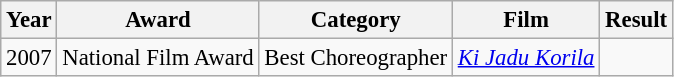<table class="wikitable" style="font-size: 95%;">
<tr>
<th>Year</th>
<th>Award</th>
<th>Category</th>
<th>Film</th>
<th>Result</th>
</tr>
<tr>
<td>2007</td>
<td>National Film Award</td>
<td>Best Choreographer</td>
<td><em><a href='#'>Ki Jadu Korila</a></em></td>
<td></td>
</tr>
</table>
